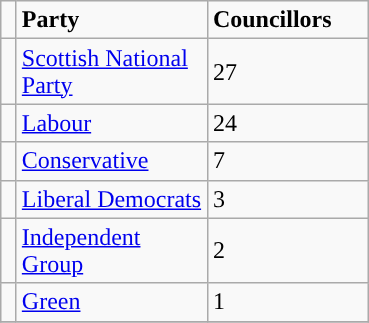<table class="wikitable">
<tr>
<td width="3"></td>
<td width="120"><strong>Party</strong></td>
<td width="100"><strong>Councillors</strong></td>
</tr>
<tr>
<td style="color:inherit;background:"></td>
<td><a href='#'>Scottish National Party</a></td>
<td>27</td>
</tr>
<tr>
<td style="color:inherit;background:"></td>
<td><a href='#'>Labour</a></td>
<td>24</td>
</tr>
<tr>
<td style="color:inherit;background:"></td>
<td><a href='#'>Conservative</a></td>
<td>7</td>
</tr>
<tr>
<td style="color:inherit;background:"></td>
<td><a href='#'>Liberal Democrats</a></td>
<td>3</td>
</tr>
<tr>
<td style="color:inherit;background:"></td>
<td><a href='#'>Independent Group</a></td>
<td>2</td>
</tr>
<tr>
<td style="color:inherit;background:"></td>
<td><a href='#'>Green</a></td>
<td>1</td>
</tr>
<tr>
</tr>
</table>
